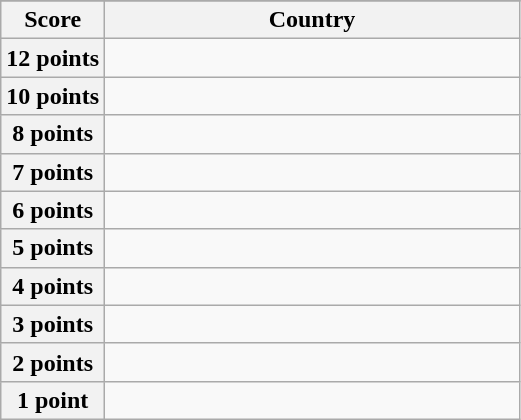<table class="wikitable">
<tr>
</tr>
<tr>
<th scope="col" width="20%">Score</th>
<th scope="col">Country</th>
</tr>
<tr>
<th scope="row">12 points</th>
<td></td>
</tr>
<tr>
<th scope="row">10 points</th>
<td></td>
</tr>
<tr>
<th scope="row">8 points</th>
<td></td>
</tr>
<tr>
<th scope="row">7 points</th>
<td></td>
</tr>
<tr>
<th scope="row">6 points</th>
<td></td>
</tr>
<tr>
<th scope="row">5 points</th>
<td></td>
</tr>
<tr>
<th scope="row">4 points</th>
<td></td>
</tr>
<tr>
<th scope="row">3 points</th>
<td></td>
</tr>
<tr>
<th scope="row">2 points</th>
<td></td>
</tr>
<tr>
<th scope="row">1 point</th>
<td></td>
</tr>
</table>
